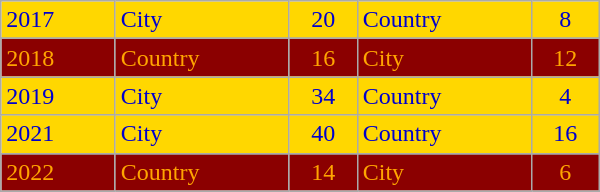<table class="wikitable" style="width:25em">
<tr style="background:gold; color:#0000cd;">
<td>2017</td>
<td>City</td>
<td style="text-align:center">20</td>
<td>Country</td>
<td style="text-align:center">8</td>
</tr>
<tr style="background:gold; color:#0000cd;">
</tr>
<tr style="background:darkRed; color:orange;">
<td>2018</td>
<td>Country</td>
<td style="text-align:center">16</td>
<td>City</td>
<td style="text-align:center">12</td>
</tr>
<tr style="background:gold; color:#0000cd;">
<td>2019</td>
<td>City</td>
<td style="text-align:center">34</td>
<td>Country</td>
<td style="text-align:center">4</td>
</tr>
<tr style="background:gold; color:#0000cd;">
<td>2021</td>
<td>City</td>
<td style="text-align:center">40</td>
<td>Country</td>
<td style="text-align:center">16</td>
</tr>
<tr style="background:gold; color:#0000cd;">
</tr>
<tr style="background:darkRed; color:orange;">
<td>2022</td>
<td>Country</td>
<td style="text-align:center">14</td>
<td>City</td>
<td style="text-align:center">6</td>
</tr>
</table>
